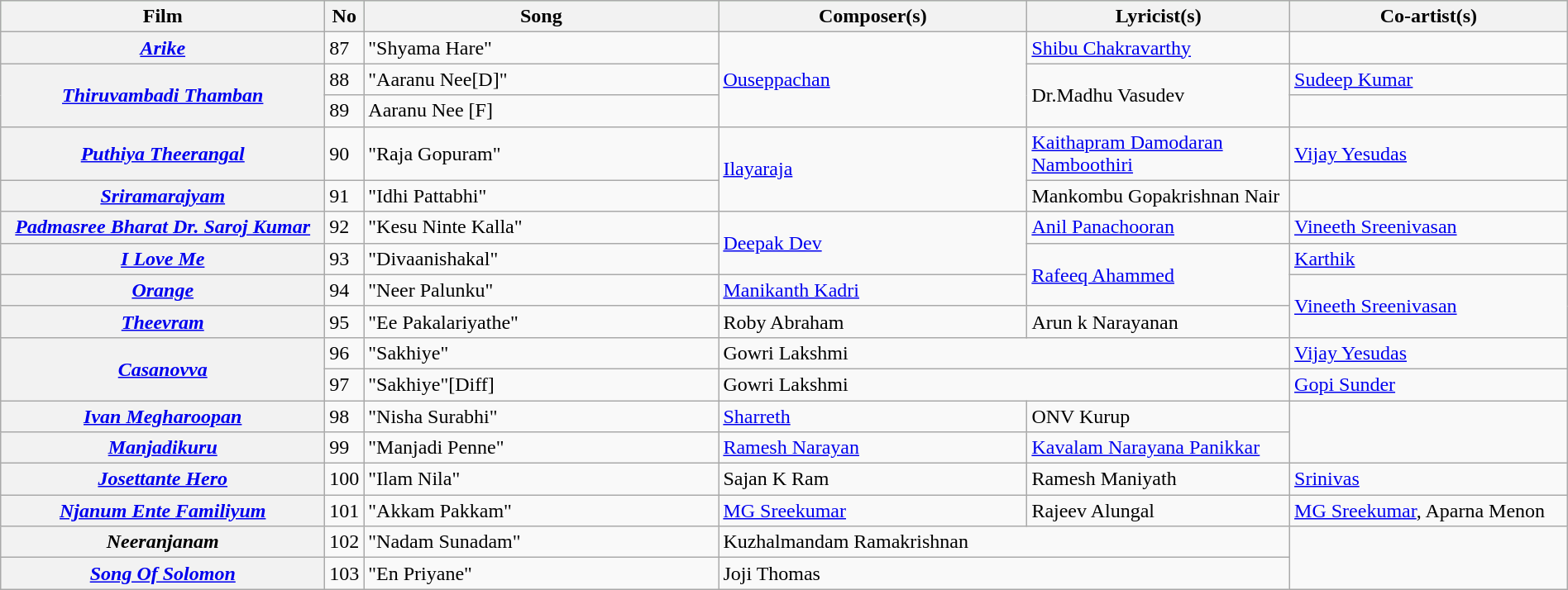<table class="wikitable plainrowheaders" width="100%" textcolor:#000;">
<tr style="background:#cfc; text-align:center;">
<th scope="col" width=21%>Film</th>
<th>No</th>
<th scope="col" width=23%>Song</th>
<th scope="col" width=20%>Composer(s)</th>
<th scope="col" width=17%>Lyricist(s)</th>
<th scope="col" width=18%>Co-artist(s)</th>
</tr>
<tr>
<th scope="row"><em><a href='#'>Arike</a></em></th>
<td>87</td>
<td>"Shyama Hare"</td>
<td rowspan="3"><a href='#'>Ouseppachan</a></td>
<td><a href='#'>Shibu Chakravarthy</a></td>
<td></td>
</tr>
<tr>
<th scope="row" rowspan="2"><em><a href='#'>Thiruvambadi Thamban</a></em></th>
<td>88</td>
<td>"Aaranu Nee[D]"</td>
<td rowspan="2">Dr.Madhu Vasudev</td>
<td><a href='#'>Sudeep Kumar</a></td>
</tr>
<tr>
<td>89</td>
<td>Aaranu Nee [F]</td>
<td></td>
</tr>
<tr>
<th scope="row"><em><a href='#'>Puthiya Theerangal</a></em></th>
<td>90</td>
<td>"Raja Gopuram"</td>
<td rowspan="2"><a href='#'>Ilayaraja</a></td>
<td><a href='#'>Kaithapram Damodaran Namboothiri</a></td>
<td><a href='#'>Vijay Yesudas</a></td>
</tr>
<tr>
<th scope="row"><em><a href='#'>Sriramarajyam</a></em></th>
<td>91</td>
<td>"Idhi Pattabhi"</td>
<td>Mankombu Gopakrishnan Nair</td>
<td></td>
</tr>
<tr>
<th scope="row"><em><a href='#'>Padmasree Bharat Dr. Saroj Kumar</a></em></th>
<td>92</td>
<td>"Kesu Ninte Kalla"</td>
<td rowspan="2"><a href='#'>Deepak Dev</a></td>
<td><a href='#'>Anil Panachooran</a></td>
<td><a href='#'>Vineeth Sreenivasan</a></td>
</tr>
<tr>
<th scope="row"><em><a href='#'>I Love Me</a></em></th>
<td>93</td>
<td>"Divaanishakal"</td>
<td rowspan="2"><a href='#'>Rafeeq Ahammed</a></td>
<td><a href='#'>Karthik</a></td>
</tr>
<tr>
<th scope="row"><em><a href='#'>Orange</a></em></th>
<td>94</td>
<td>"Neer Palunku"</td>
<td><a href='#'>Manikanth Kadri</a></td>
<td rowspan="2"><a href='#'>Vineeth Sreenivasan</a></td>
</tr>
<tr>
<th scope="row"><em><a href='#'>Theevram</a></em></th>
<td>95</td>
<td>"Ee Pakalariyathe"</td>
<td>Roby Abraham</td>
<td>Arun k Narayanan</td>
</tr>
<tr>
<th scope="row" rowspan="2"><em><a href='#'>Casanovva</a></em></th>
<td>96</td>
<td>"Sakhiye"</td>
<td colspan="2">Gowri Lakshmi</td>
<td><a href='#'>Vijay Yesudas</a></td>
</tr>
<tr>
<td>97</td>
<td>"Sakhiye"[Diff]</td>
<td colspan="2">Gowri Lakshmi</td>
<td><a href='#'>Gopi Sunder</a></td>
</tr>
<tr>
<th scope="row"><em><a href='#'>Ivan Megharoopan</a></em></th>
<td>98</td>
<td>"Nisha Surabhi"</td>
<td><a href='#'>Sharreth</a></td>
<td>ONV Kurup</td>
<td rowspan="2"></td>
</tr>
<tr>
<th scope="row"><em><a href='#'>Manjadikuru</a></em></th>
<td>99</td>
<td>"Manjadi Penne"</td>
<td><a href='#'>Ramesh Narayan</a></td>
<td><a href='#'>Kavalam Narayana Panikkar</a></td>
</tr>
<tr>
<th scope="row"><em><a href='#'>Josettante Hero</a></em></th>
<td>100</td>
<td>"Ilam Nila"</td>
<td>Sajan K Ram</td>
<td>Ramesh Maniyath</td>
<td><a href='#'>Srinivas</a></td>
</tr>
<tr>
<th scope="row"><em><a href='#'>Njanum Ente Familiyum</a></em></th>
<td>101</td>
<td>"Akkam Pakkam"</td>
<td><a href='#'>MG Sreekumar</a></td>
<td>Rajeev Alungal</td>
<td><a href='#'>MG Sreekumar</a>, Aparna Menon</td>
</tr>
<tr>
<th scope="row"><em>Neeranjanam</em></th>
<td>102</td>
<td>"Nadam Sunadam"</td>
<td colspan="2">Kuzhalmandam Ramakrishnan</td>
<td rowspan="2"></td>
</tr>
<tr>
<th scope="row"><em><a href='#'>Song Of Solomon</a></em></th>
<td>103</td>
<td>"En Priyane"</td>
<td colspan="2">Joji Thomas</td>
</tr>
</table>
